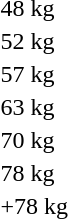<table>
<tr>
<td rowspan=2>48 kg<br></td>
<td rowspan=2></td>
<td rowspan=2></td>
<td></td>
</tr>
<tr>
<td></td>
</tr>
<tr>
<td rowspan=2>52 kg<br></td>
<td rowspan=2></td>
<td rowspan=2></td>
<td></td>
</tr>
<tr>
<td></td>
</tr>
<tr>
<td rowspan=2>57 kg<br> </td>
<td rowspan=2></td>
<td rowspan=2></td>
<td></td>
</tr>
<tr>
<td></td>
</tr>
<tr>
<td rowspan=2>63 kg<br></td>
<td rowspan=2></td>
<td rowspan=2></td>
<td></td>
</tr>
<tr>
<td></td>
</tr>
<tr>
<td rowspan=2>70 kg<br></td>
<td rowspan=2></td>
<td rowspan=2></td>
<td></td>
</tr>
<tr>
<td></td>
</tr>
<tr>
<td rowspan=2>78 kg<br></td>
<td rowspan=2></td>
<td rowspan=2></td>
<td></td>
</tr>
<tr>
<td></td>
</tr>
<tr>
<td rowspan=2>+78 kg<br></td>
<td rowspan=2></td>
<td rowspan=2></td>
<td></td>
</tr>
<tr>
<td></td>
</tr>
</table>
